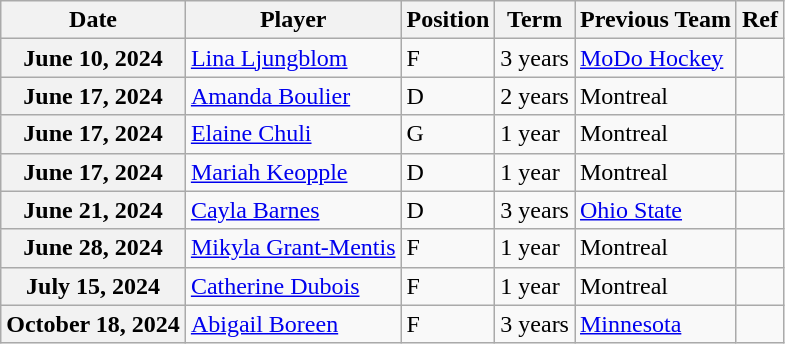<table class="wikitable">
<tr>
<th scope="col">Date</th>
<th scope="col">Player</th>
<th scope="col">Position</th>
<th scope="col">Term</th>
<th scope="col">Previous Team</th>
<th scope="col">Ref</th>
</tr>
<tr>
<th scope="row">June 10, 2024</th>
<td><a href='#'>Lina Ljungblom</a></td>
<td>F</td>
<td>3 years</td>
<td><a href='#'>MoDo Hockey</a></td>
<td></td>
</tr>
<tr>
<th scope="row">June 17, 2024</th>
<td><a href='#'>Amanda Boulier</a></td>
<td>D</td>
<td>2 years</td>
<td>Montreal</td>
<td></td>
</tr>
<tr>
<th scope="row">June 17, 2024</th>
<td><a href='#'>Elaine Chuli</a></td>
<td>G</td>
<td>1 year</td>
<td>Montreal</td>
<td></td>
</tr>
<tr>
<th scope="row">June 17, 2024</th>
<td><a href='#'>Mariah Keopple</a></td>
<td>D</td>
<td>1 year</td>
<td>Montreal</td>
<td></td>
</tr>
<tr>
<th scope="row">June 21, 2024</th>
<td><a href='#'>Cayla Barnes</a></td>
<td>D</td>
<td>3 years</td>
<td><a href='#'>Ohio State</a></td>
<td></td>
</tr>
<tr>
<th scope="row">June 28, 2024</th>
<td><a href='#'>Mikyla Grant-Mentis</a></td>
<td>F</td>
<td>1 year</td>
<td>Montreal</td>
<td></td>
</tr>
<tr>
<th scope="row">July 15, 2024</th>
<td><a href='#'>Catherine Dubois</a></td>
<td>F</td>
<td>1 year</td>
<td>Montreal</td>
<td></td>
</tr>
<tr>
<th scope="row">October 18, 2024</th>
<td><a href='#'>Abigail Boreen</a></td>
<td>F</td>
<td>3 years</td>
<td><a href='#'>Minnesota</a></td>
<td></td>
</tr>
</table>
